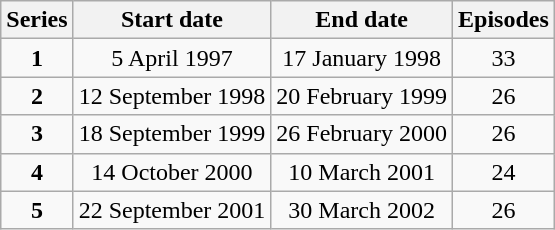<table class="wikitable" style="text-align:center;">
<tr>
<th>Series</th>
<th>Start date</th>
<th>End date</th>
<th>Episodes</th>
</tr>
<tr>
<td><strong>1</strong></td>
<td>5 April 1997</td>
<td>17 January 1998</td>
<td>33</td>
</tr>
<tr>
<td><strong>2</strong></td>
<td>12 September 1998</td>
<td>20 February 1999</td>
<td>26</td>
</tr>
<tr>
<td><strong>3</strong></td>
<td>18 September 1999</td>
<td>26 February 2000</td>
<td>26</td>
</tr>
<tr>
<td><strong>4</strong></td>
<td>14 October 2000</td>
<td>10 March 2001</td>
<td>24</td>
</tr>
<tr>
<td><strong>5</strong></td>
<td>22 September 2001</td>
<td>30 March 2002</td>
<td>26</td>
</tr>
</table>
